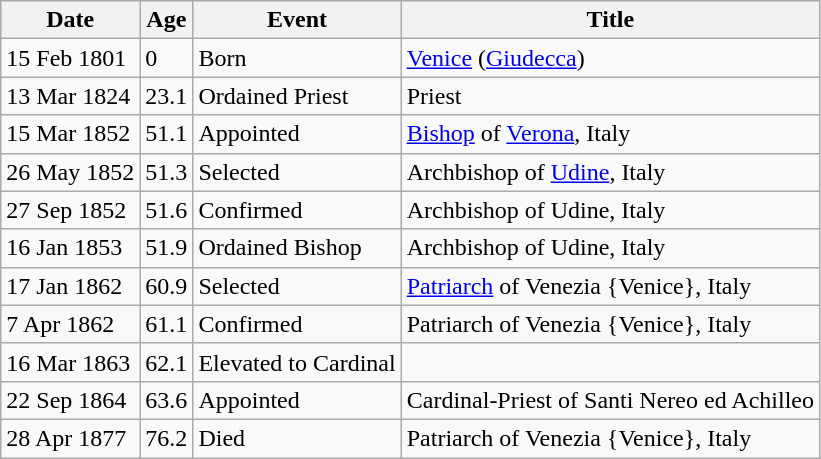<table class="wikitable">
<tr>
<th>Date</th>
<th>Age</th>
<th>Event</th>
<th>Title</th>
</tr>
<tr>
<td>15 Feb 1801</td>
<td>0</td>
<td>Born</td>
<td><a href='#'>Venice</a> (<a href='#'>Giudecca</a>)</td>
</tr>
<tr>
<td>13 Mar 1824</td>
<td>23.1</td>
<td>Ordained Priest</td>
<td>Priest</td>
</tr>
<tr>
<td>15 Mar 1852</td>
<td>51.1</td>
<td>Appointed</td>
<td><a href='#'>Bishop</a> of <a href='#'>Verona</a>, Italy</td>
</tr>
<tr>
<td>26 May 1852</td>
<td>51.3</td>
<td>Selected</td>
<td>Archbishop of <a href='#'>Udine</a>, Italy</td>
</tr>
<tr>
<td>27 Sep 1852</td>
<td>51.6</td>
<td>Confirmed</td>
<td>Archbishop of Udine, Italy</td>
</tr>
<tr>
<td>16 Jan 1853</td>
<td>51.9</td>
<td>Ordained Bishop</td>
<td>Archbishop of Udine, Italy</td>
</tr>
<tr>
<td>17 Jan 1862</td>
<td>60.9</td>
<td>Selected</td>
<td><a href='#'>Patriarch</a> of Venezia {Venice}, Italy</td>
</tr>
<tr>
<td>7 Apr 1862</td>
<td>61.1</td>
<td>Confirmed</td>
<td>Patriarch of Venezia {Venice}, Italy</td>
</tr>
<tr>
<td>16 Mar 1863</td>
<td>62.1</td>
<td>Elevated to Cardinal</td>
<td></td>
</tr>
<tr>
<td>22 Sep 1864</td>
<td>63.6</td>
<td>Appointed</td>
<td>Cardinal-Priest of Santi Nereo ed Achilleo</td>
</tr>
<tr>
<td>28 Apr 1877</td>
<td>76.2</td>
<td>Died</td>
<td>Patriarch of Venezia {Venice}, Italy</td>
</tr>
</table>
